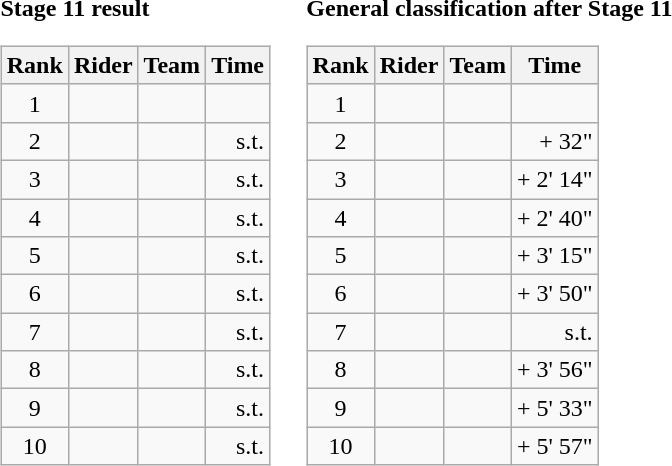<table>
<tr>
<td><strong>Stage 11 result</strong><br><table class="wikitable">
<tr>
<th scope="col">Rank</th>
<th scope="col">Rider</th>
<th scope="col">Team</th>
<th scope="col">Time</th>
</tr>
<tr>
<td style="text-align:center;">1</td>
<td></td>
<td></td>
<td style="text-align:right;"></td>
</tr>
<tr>
<td style="text-align:center;">2</td>
<td></td>
<td></td>
<td style="text-align:right;">s.t.</td>
</tr>
<tr>
<td style="text-align:center;">3</td>
<td></td>
<td></td>
<td style="text-align:right;">s.t.</td>
</tr>
<tr>
<td style="text-align:center;">4</td>
<td></td>
<td></td>
<td style="text-align:right;">s.t.</td>
</tr>
<tr>
<td style="text-align:center;">5</td>
<td></td>
<td></td>
<td style="text-align:right;">s.t.</td>
</tr>
<tr>
<td style="text-align:center;">6</td>
<td></td>
<td></td>
<td style="text-align:right;">s.t.</td>
</tr>
<tr>
<td style="text-align:center;">7</td>
<td></td>
<td></td>
<td style="text-align:right;">s.t.</td>
</tr>
<tr>
<td style="text-align:center;">8</td>
<td></td>
<td></td>
<td style="text-align:right;">s.t.</td>
</tr>
<tr>
<td style="text-align:center;">9</td>
<td></td>
<td></td>
<td style="text-align:right;">s.t.</td>
</tr>
<tr>
<td style="text-align:center;">10</td>
<td></td>
<td></td>
<td style="text-align:right;">s.t.</td>
</tr>
</table>
</td>
<td></td>
<td><strong>General classification after Stage 11</strong><br><table class="wikitable">
<tr>
<th scope="col">Rank</th>
<th scope="col">Rider</th>
<th scope="col">Team</th>
<th scope="col">Time</th>
</tr>
<tr>
<td style="text-align:center;">1</td>
<td></td>
<td></td>
<td style="text-align:right;"></td>
</tr>
<tr>
<td style="text-align:center;">2</td>
<td></td>
<td></td>
<td style="text-align:right;">+ 32"</td>
</tr>
<tr>
<td style="text-align:center;">3</td>
<td></td>
<td></td>
<td style="text-align:right;">+ 2' 14"</td>
</tr>
<tr>
<td style="text-align:center;">4</td>
<td></td>
<td></td>
<td style="text-align:right;">+ 2' 40"</td>
</tr>
<tr>
<td style="text-align:center;">5</td>
<td></td>
<td></td>
<td style="text-align:right;">+ 3' 15"</td>
</tr>
<tr>
<td style="text-align:center;">6</td>
<td></td>
<td></td>
<td style="text-align:right;">+ 3' 50"</td>
</tr>
<tr>
<td style="text-align:center;">7</td>
<td></td>
<td></td>
<td style="text-align:right;">s.t.</td>
</tr>
<tr>
<td style="text-align:center;">8</td>
<td></td>
<td></td>
<td style="text-align:right;">+ 3' 56"</td>
</tr>
<tr>
<td style="text-align:center;">9</td>
<td></td>
<td></td>
<td style="text-align:right;">+ 5' 33"</td>
</tr>
<tr>
<td style="text-align:center;">10</td>
<td></td>
<td></td>
<td style="text-align:right;">+ 5' 57"</td>
</tr>
</table>
</td>
</tr>
</table>
